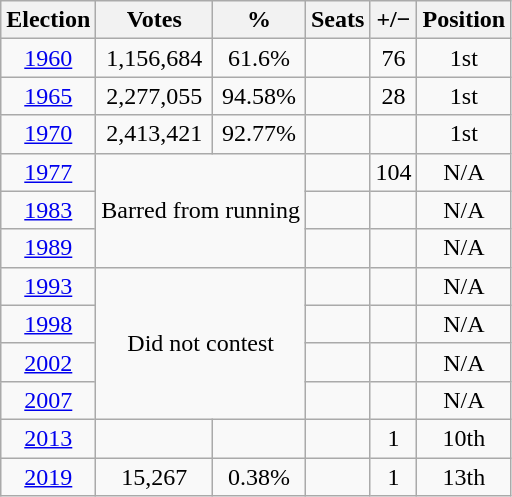<table class="wikitable" style="text-align:center">
<tr>
<th><strong>Election</strong></th>
<th><strong>Votes</strong></th>
<th><strong>%</strong></th>
<th><strong>Seats</strong></th>
<th>+/−</th>
<th><strong>Position</strong></th>
</tr>
<tr>
<td><a href='#'>1960</a></td>
<td>1,156,684</td>
<td>61.6%</td>
<td></td>
<td> 76</td>
<td> 1st</td>
</tr>
<tr>
<td><a href='#'>1965</a></td>
<td>2,277,055</td>
<td>94.58%</td>
<td></td>
<td> 28</td>
<td> 1st</td>
</tr>
<tr>
<td><a href='#'>1970</a></td>
<td>2,413,421</td>
<td>92.77%</td>
<td></td>
<td></td>
<td> 1st</td>
</tr>
<tr>
<td><a href='#'>1977</a></td>
<td colspan="2" rowspan="3">Barred from running</td>
<td></td>
<td> 104</td>
<td>N/A</td>
</tr>
<tr>
<td><a href='#'>1983</a></td>
<td></td>
<td></td>
<td>N/A</td>
</tr>
<tr>
<td><a href='#'>1989</a></td>
<td></td>
<td></td>
<td>N/A</td>
</tr>
<tr>
<td><a href='#'>1993</a></td>
<td colspan="2" rowspan="4">Did not contest</td>
<td></td>
<td></td>
<td>N/A</td>
</tr>
<tr>
<td><a href='#'>1998</a></td>
<td></td>
<td></td>
<td>N/A</td>
</tr>
<tr>
<td><a href='#'>2002</a></td>
<td></td>
<td></td>
<td>N/A</td>
</tr>
<tr>
<td><a href='#'>2007</a></td>
<td></td>
<td></td>
<td>N/A</td>
</tr>
<tr>
<td><a href='#'>2013</a></td>
<td></td>
<td></td>
<td></td>
<td> 1</td>
<td> 10th</td>
</tr>
<tr>
<td><a href='#'>2019</a></td>
<td>15,267</td>
<td>0.38%</td>
<td></td>
<td> 1</td>
<td> 13th</td>
</tr>
</table>
